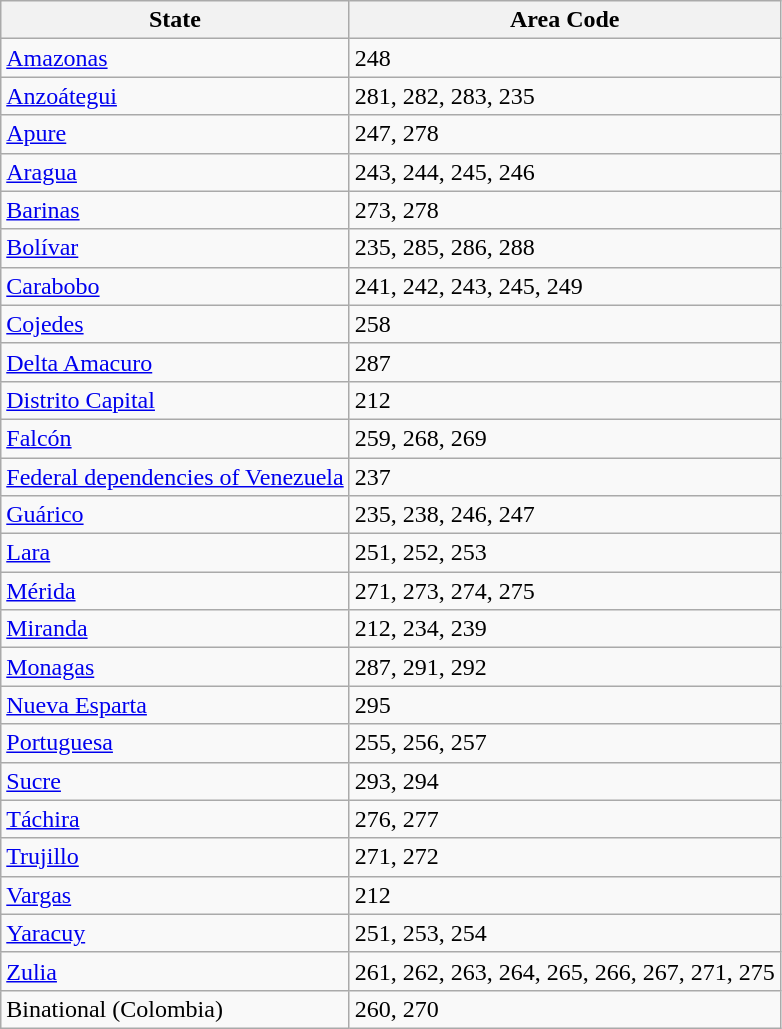<table class="wikitable">
<tr>
<th>State</th>
<th>Area Code</th>
</tr>
<tr>
<td><a href='#'>Amazonas</a></td>
<td>248</td>
</tr>
<tr>
<td><a href='#'>Anzoátegui</a></td>
<td>281, 282, 283, 235</td>
</tr>
<tr>
<td><a href='#'>Apure</a></td>
<td>247, 278</td>
</tr>
<tr>
<td><a href='#'>Aragua</a></td>
<td>243, 244, 245, 246</td>
</tr>
<tr>
<td><a href='#'>Barinas</a></td>
<td>273, 278</td>
</tr>
<tr>
<td><a href='#'>Bolívar</a></td>
<td>235, 285, 286, 288</td>
</tr>
<tr>
<td><a href='#'>Carabobo</a></td>
<td>241, 242, 243, 245, 249</td>
</tr>
<tr>
<td><a href='#'>Cojedes</a></td>
<td>258</td>
</tr>
<tr>
<td><a href='#'>Delta Amacuro</a></td>
<td>287</td>
</tr>
<tr>
<td><a href='#'>Distrito Capital</a></td>
<td>212</td>
</tr>
<tr>
<td><a href='#'>Falcón</a></td>
<td>259, 268, 269</td>
</tr>
<tr>
<td><a href='#'>Federal dependencies of Venezuela</a></td>
<td>237</td>
</tr>
<tr>
<td><a href='#'>Guárico</a></td>
<td>235, 238, 246, 247</td>
</tr>
<tr>
<td><a href='#'>Lara</a></td>
<td>251, 252, 253</td>
</tr>
<tr>
<td><a href='#'>Mérida</a></td>
<td>271, 273, 274, 275</td>
</tr>
<tr>
<td><a href='#'>Miranda</a></td>
<td>212, 234, 239</td>
</tr>
<tr>
<td><a href='#'>Monagas</a></td>
<td>287, 291, 292</td>
</tr>
<tr>
<td><a href='#'>Nueva Esparta</a></td>
<td>295</td>
</tr>
<tr>
<td><a href='#'>Portuguesa</a></td>
<td>255, 256, 257</td>
</tr>
<tr>
<td><a href='#'>Sucre</a></td>
<td>293, 294</td>
</tr>
<tr>
<td><a href='#'>Táchira</a></td>
<td>276, 277</td>
</tr>
<tr>
<td><a href='#'>Trujillo</a></td>
<td>271, 272</td>
</tr>
<tr>
<td><a href='#'>Vargas</a></td>
<td>212</td>
</tr>
<tr>
<td><a href='#'>Yaracuy</a></td>
<td>251, 253, 254</td>
</tr>
<tr>
<td><a href='#'>Zulia</a></td>
<td>261, 262, 263, 264, 265, 266, 267, 271, 275</td>
</tr>
<tr>
<td>Binational (Colombia)</td>
<td>260, 270</td>
</tr>
</table>
